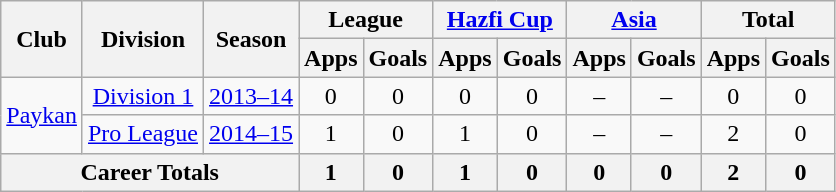<table class="wikitable" style="text-align: center;">
<tr>
<th rowspan="2">Club</th>
<th rowspan="2">Division</th>
<th rowspan="2">Season</th>
<th colspan="2">League</th>
<th colspan="2"><a href='#'>Hazfi Cup</a></th>
<th colspan="2"><a href='#'>Asia</a></th>
<th colspan="2">Total</th>
</tr>
<tr>
<th>Apps</th>
<th>Goals</th>
<th>Apps</th>
<th>Goals</th>
<th>Apps</th>
<th>Goals</th>
<th>Apps</th>
<th>Goals</th>
</tr>
<tr>
<td rowspan="2"><a href='#'>Paykan</a></td>
<td><a href='#'>Division 1</a></td>
<td><a href='#'>2013–14</a></td>
<td>0</td>
<td>0</td>
<td>0</td>
<td>0</td>
<td>–</td>
<td>–</td>
<td>0</td>
<td>0</td>
</tr>
<tr>
<td><a href='#'>Pro League</a></td>
<td><a href='#'>2014–15</a></td>
<td>1</td>
<td>0</td>
<td>1</td>
<td>0</td>
<td>–</td>
<td>–</td>
<td>2</td>
<td>0</td>
</tr>
<tr>
<th colspan=3>Career Totals</th>
<th>1</th>
<th>0</th>
<th>1</th>
<th>0</th>
<th>0</th>
<th>0</th>
<th>2</th>
<th>0</th>
</tr>
</table>
